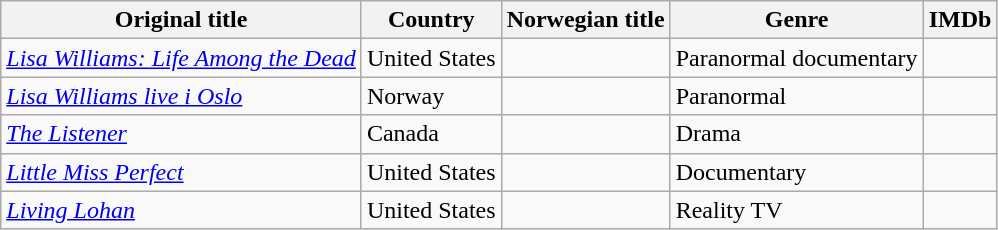<table class="wikitable">
<tr>
<th>Original title</th>
<th>Country</th>
<th>Norwegian title</th>
<th>Genre</th>
<th>IMDb</th>
</tr>
<tr>
<td><em><a href='#'>Lisa Williams: Life Among the Dead</a></em></td>
<td>United States</td>
<td></td>
<td>Paranormal documentary</td>
<td></td>
</tr>
<tr>
<td><em><a href='#'>Lisa Williams live i Oslo</a></em></td>
<td>Norway</td>
<td></td>
<td>Paranormal</td>
<td></td>
</tr>
<tr>
<td><em><a href='#'>The Listener</a></em></td>
<td>Canada</td>
<td></td>
<td>Drama</td>
<td></td>
</tr>
<tr>
<td><em><a href='#'>Little Miss Perfect</a></em></td>
<td>United States</td>
<td></td>
<td>Documentary</td>
<td></td>
</tr>
<tr>
<td><em><a href='#'>Living Lohan</a></em></td>
<td>United States</td>
<td></td>
<td>Reality TV</td>
<td></td>
</tr>
</table>
